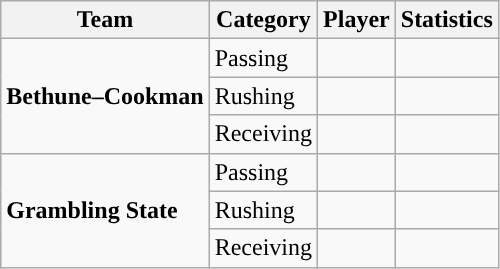<table class="wikitable" style="float: left;">
<tr>
<th>Team</th>
<th>Category</th>
<th>Player</th>
<th>Statistics</th>
</tr>
<tr>
<td rowspan=3><strong>Bethune–Cookman</strong></td>
<td>Passing</td>
<td> </td>
<td> </td>
</tr>
<tr>
<td>Rushing</td>
<td> </td>
<td> </td>
</tr>
<tr>
<td>Receiving</td>
<td> </td>
<td> </td>
</tr>
<tr>
<td rowspan=3><strong>Grambling State</strong></td>
<td>Passing</td>
<td> </td>
<td> </td>
</tr>
<tr>
<td>Rushing</td>
<td> </td>
<td> </td>
</tr>
<tr>
<td>Receiving</td>
<td> </td>
<td> </td>
</tr>
</table>
